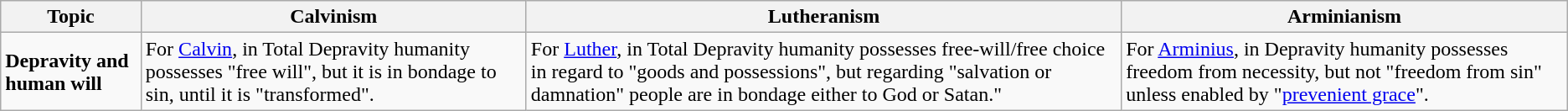<table class="wikitable">
<tr>
<th><strong>Topic</strong></th>
<th><strong>Calvinism</strong></th>
<th><strong>Lutheranism</strong></th>
<th><strong>Arminianism</strong></th>
</tr>
<tr>
<td><strong>Depravity and human will</strong></td>
<td>For <a href='#'>Calvin</a>, in Total Depravity humanity possesses "free will", but it is in bondage to sin, until it is "transformed".</td>
<td>For <a href='#'>Luther</a>, in Total Depravity humanity possesses free-will/free choice in regard to "goods and possessions", but regarding "salvation or damnation" people are in bondage either to God or Satan."</td>
<td>For <a href='#'>Arminius</a>, in Depravity humanity possesses freedom from necessity, but not "freedom from sin" unless enabled by "<a href='#'>prevenient grace</a>".</td>
</tr>
</table>
